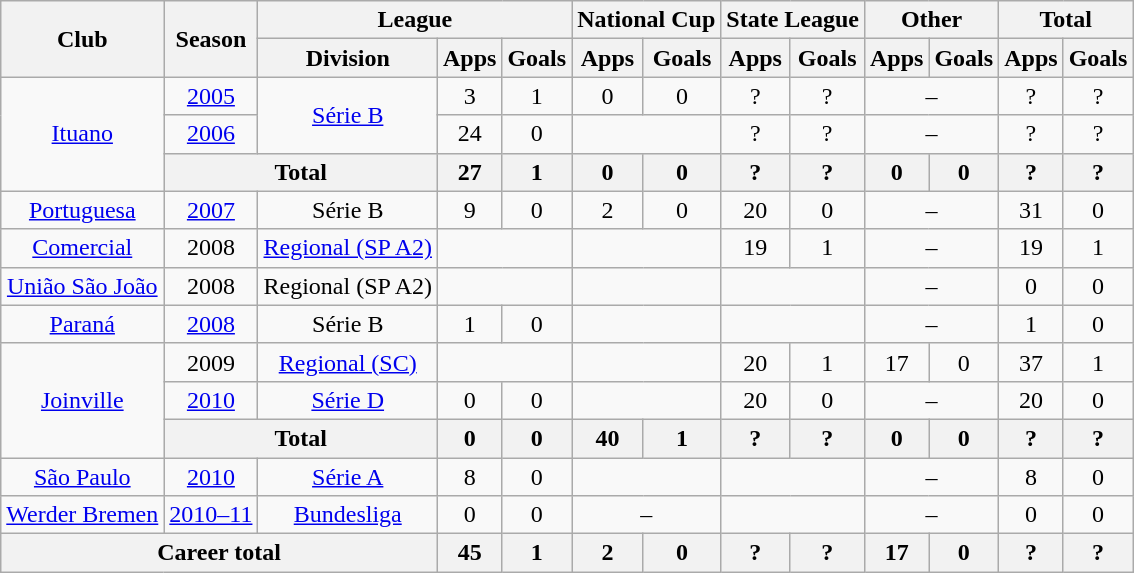<table class="wikitable" style="text-align:center">
<tr>
<th rowspan="2">Club</th>
<th rowspan="2">Season</th>
<th colspan="3">League</th>
<th colspan="2">National Cup</th>
<th colspan="2">State League</th>
<th colspan="2">Other</th>
<th colspan="2">Total</th>
</tr>
<tr>
<th>Division</th>
<th>Apps</th>
<th>Goals</th>
<th>Apps</th>
<th>Goals</th>
<th>Apps</th>
<th>Goals</th>
<th>Apps</th>
<th>Goals</th>
<th>Apps</th>
<th>Goals</th>
</tr>
<tr>
<td rowspan="3"><a href='#'>Ituano</a></td>
<td><a href='#'>2005</a></td>
<td rowspan="2"><a href='#'>Série B</a></td>
<td>3</td>
<td>1</td>
<td>0</td>
<td>0</td>
<td>?</td>
<td>?</td>
<td colspan="2">–</td>
<td>?</td>
<td>?</td>
</tr>
<tr>
<td><a href='#'>2006</a></td>
<td>24</td>
<td>0</td>
<td colspan="2"></td>
<td>?</td>
<td>?</td>
<td colspan="2">–</td>
<td>?</td>
<td>?</td>
</tr>
<tr>
<th colspan="2">Total</th>
<th>27</th>
<th>1</th>
<th>0</th>
<th>0</th>
<th>?</th>
<th>?</th>
<th>0</th>
<th>0</th>
<th>?</th>
<th>?</th>
</tr>
<tr>
<td><a href='#'>Portuguesa</a></td>
<td><a href='#'>2007</a></td>
<td>Série B</td>
<td>9</td>
<td>0</td>
<td>2</td>
<td>0</td>
<td>20</td>
<td>0</td>
<td colspan="2">–</td>
<td>31</td>
<td>0</td>
</tr>
<tr>
<td><a href='#'>Comercial</a></td>
<td>2008</td>
<td><a href='#'>Regional (SP A2)</a></td>
<td colspan="2"></td>
<td colspan="2"></td>
<td>19</td>
<td>1</td>
<td colspan="2">–</td>
<td>19</td>
<td>1</td>
</tr>
<tr>
<td><a href='#'>União São João</a></td>
<td>2008</td>
<td>Regional (SP A2)</td>
<td colspan="2"></td>
<td colspan="2"></td>
<td colspan="2"></td>
<td colspan="2">–</td>
<td>0</td>
<td>0</td>
</tr>
<tr>
<td><a href='#'>Paraná</a></td>
<td><a href='#'>2008</a></td>
<td>Série B</td>
<td>1</td>
<td>0</td>
<td colspan="2"></td>
<td colspan="2"></td>
<td colspan="2">–</td>
<td>1</td>
<td>0</td>
</tr>
<tr>
<td rowspan="3"><a href='#'>Joinville</a></td>
<td>2009</td>
<td><a href='#'>Regional (SC)</a></td>
<td colspan="2"></td>
<td colspan="2"></td>
<td>20</td>
<td>1</td>
<td>17</td>
<td>0</td>
<td>37</td>
<td>1</td>
</tr>
<tr>
<td><a href='#'>2010</a></td>
<td><a href='#'>Série D</a></td>
<td>0</td>
<td>0</td>
<td colspan="2"></td>
<td>20</td>
<td>0</td>
<td colspan="2">–</td>
<td>20</td>
<td>0</td>
</tr>
<tr>
<th colspan="2">Total</th>
<th>0</th>
<th>0</th>
<th>40</th>
<th>1</th>
<th>?</th>
<th>?</th>
<th>0</th>
<th>0</th>
<th>?</th>
<th>?</th>
</tr>
<tr>
<td><a href='#'>São Paulo</a></td>
<td><a href='#'>2010</a></td>
<td><a href='#'>Série A</a></td>
<td>8</td>
<td>0</td>
<td colspan="2"></td>
<td colspan="2"></td>
<td colspan="2">–</td>
<td>8</td>
<td>0</td>
</tr>
<tr>
<td><a href='#'>Werder Bremen</a></td>
<td><a href='#'>2010–11</a></td>
<td><a href='#'>Bundesliga</a></td>
<td>0</td>
<td>0</td>
<td colspan="2">–</td>
<td colspan="2"></td>
<td colspan="2">–</td>
<td>0</td>
<td>0</td>
</tr>
<tr>
<th colspan="3">Career total</th>
<th>45</th>
<th>1</th>
<th>2</th>
<th>0</th>
<th>?</th>
<th>?</th>
<th>17</th>
<th>0</th>
<th>?</th>
<th>?</th>
</tr>
</table>
